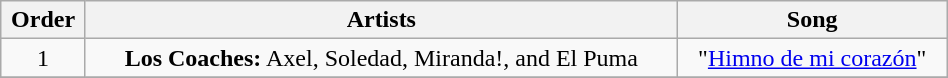<table class="wikitable" style="text-align:center; width:50%;">
<tr>
<th scope="col">Order</th>
<th scope="col">Artists</th>
<th scope="col">Song</th>
</tr>
<tr>
<td>1</td>
<td><strong>Los Coaches:</strong> Axel, Soledad, Miranda!, and El Puma</td>
<td>"<a href='#'>Himno de mi corazón</a>"</td>
</tr>
<tr>
</tr>
</table>
